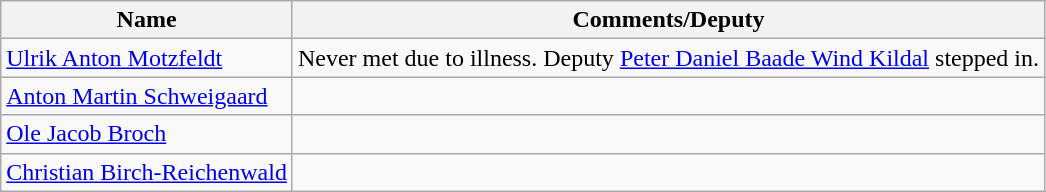<table class="wikitable">
<tr>
<th>Name</th>
<th>Comments/Deputy</th>
</tr>
<tr>
<td><a href='#'>Ulrik Anton Motzfeldt</a></td>
<td>Never met due to illness. Deputy <a href='#'>Peter Daniel Baade Wind Kildal</a> stepped in.</td>
</tr>
<tr>
<td><a href='#'>Anton Martin Schweigaard</a></td>
<td></td>
</tr>
<tr>
<td><a href='#'>Ole Jacob Broch</a></td>
<td></td>
</tr>
<tr>
<td><a href='#'>Christian Birch-Reichenwald</a></td>
<td></td>
</tr>
</table>
